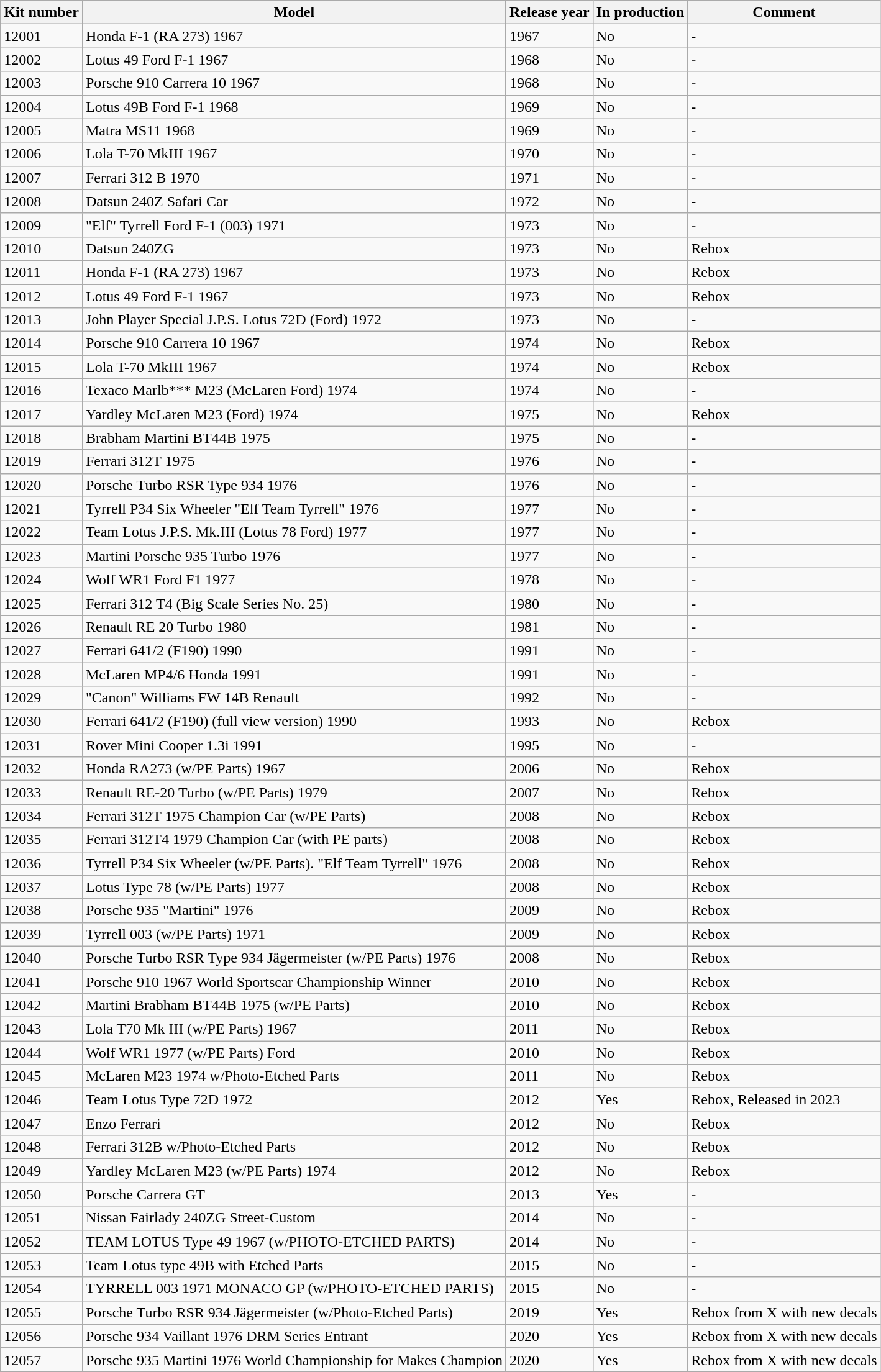<table class="wikitable">
<tr>
<th>Kit number</th>
<th>Model</th>
<th>Release year</th>
<th>In production</th>
<th>Comment</th>
</tr>
<tr>
<td>12001</td>
<td>Honda F-1 (RA 273) 1967</td>
<td>1967</td>
<td>No</td>
<td>-</td>
</tr>
<tr>
<td>12002</td>
<td>Lotus 49 Ford F-1 1967</td>
<td>1968</td>
<td>No</td>
<td>-</td>
</tr>
<tr>
<td>12003</td>
<td>Porsche 910 Carrera 10 1967</td>
<td>1968</td>
<td>No</td>
<td>-</td>
</tr>
<tr>
<td>12004</td>
<td>Lotus 49B Ford F-1 1968</td>
<td>1969</td>
<td>No</td>
<td>-</td>
</tr>
<tr>
<td>12005</td>
<td>Matra MS11 1968</td>
<td>1969</td>
<td>No</td>
<td>-</td>
</tr>
<tr>
<td>12006</td>
<td>Lola T-70 MkIII 1967</td>
<td>1970</td>
<td>No</td>
<td>-</td>
</tr>
<tr>
<td>12007</td>
<td>Ferrari 312 B 1970</td>
<td>1971</td>
<td>No</td>
<td>-</td>
</tr>
<tr>
<td>12008</td>
<td>Datsun 240Z Safari Car</td>
<td>1972</td>
<td>No</td>
<td>-</td>
</tr>
<tr>
<td>12009</td>
<td>"Elf" Tyrrell Ford F-1 (003) 1971</td>
<td>1973</td>
<td>No</td>
<td>-</td>
</tr>
<tr>
<td>12010</td>
<td>Datsun 240ZG</td>
<td>1973</td>
<td>No</td>
<td>Rebox</td>
</tr>
<tr>
<td>12011</td>
<td>Honda F-1 (RA 273) 1967</td>
<td>1973</td>
<td>No</td>
<td>Rebox</td>
</tr>
<tr>
<td>12012</td>
<td>Lotus 49 Ford F-1 1967</td>
<td>1973</td>
<td>No</td>
<td>Rebox</td>
</tr>
<tr>
<td>12013</td>
<td>John Player Special J.P.S. Lotus 72D (Ford) 1972</td>
<td>1973</td>
<td>No</td>
<td>-</td>
</tr>
<tr>
<td>12014</td>
<td>Porsche 910 Carrera 10 1967</td>
<td>1974</td>
<td>No</td>
<td>Rebox</td>
</tr>
<tr>
<td>12015</td>
<td>Lola T-70 MkIII 1967</td>
<td>1974</td>
<td>No</td>
<td>Rebox</td>
</tr>
<tr>
<td>12016</td>
<td>Texaco Marlb*** M23 (McLaren Ford) 1974</td>
<td>1974</td>
<td>No</td>
<td>-</td>
</tr>
<tr>
<td>12017</td>
<td>Yardley McLaren M23 (Ford) 1974</td>
<td>1975</td>
<td>No</td>
<td>Rebox</td>
</tr>
<tr>
<td>12018</td>
<td>Brabham Martini BT44B 1975</td>
<td>1975</td>
<td>No</td>
<td>-</td>
</tr>
<tr>
<td>12019</td>
<td>Ferrari 312T 1975</td>
<td>1976</td>
<td>No</td>
<td>-</td>
</tr>
<tr>
<td>12020</td>
<td>Porsche Turbo RSR Type 934 1976</td>
<td>1976</td>
<td>No</td>
<td>-</td>
</tr>
<tr>
<td>12021</td>
<td>Tyrrell P34 Six Wheeler "Elf Team Tyrrell" 1976</td>
<td>1977</td>
<td>No</td>
<td>-</td>
</tr>
<tr>
<td>12022</td>
<td>Team Lotus J.P.S. Mk.III (Lotus 78 Ford) 1977</td>
<td>1977</td>
<td>No</td>
<td>-</td>
</tr>
<tr>
<td>12023</td>
<td>Martini Porsche 935 Turbo 1976</td>
<td>1977</td>
<td>No</td>
<td>-</td>
</tr>
<tr>
<td>12024</td>
<td>Wolf WR1 Ford F1 1977</td>
<td>1978</td>
<td>No</td>
<td>-</td>
</tr>
<tr>
<td>12025</td>
<td>Ferrari 312 T4 (Big Scale Series No. 25)</td>
<td>1980</td>
<td>No</td>
<td>-</td>
</tr>
<tr>
<td>12026</td>
<td>Renault RE 20 Turbo 1980</td>
<td>1981</td>
<td>No</td>
<td>-</td>
</tr>
<tr>
<td>12027</td>
<td>Ferrari 641/2 (F190) 1990</td>
<td>1991</td>
<td>No</td>
<td>-</td>
</tr>
<tr>
<td>12028</td>
<td>McLaren MP4/6 Honda 1991</td>
<td>1991</td>
<td>No</td>
<td>-</td>
</tr>
<tr>
<td>12029</td>
<td>"Canon" Williams FW 14B Renault</td>
<td>1992</td>
<td>No</td>
<td>-</td>
</tr>
<tr>
<td>12030</td>
<td>Ferrari 641/2 (F190) (full view version) 1990</td>
<td>1993</td>
<td>No</td>
<td>Rebox</td>
</tr>
<tr>
<td>12031</td>
<td>Rover Mini Cooper 1.3i 1991</td>
<td>1995</td>
<td>No</td>
<td>-</td>
</tr>
<tr>
<td>12032</td>
<td>Honda RA273 (w/PE Parts) 1967</td>
<td>2006</td>
<td>No</td>
<td>Rebox</td>
</tr>
<tr>
<td>12033</td>
<td>Renault RE-20 Turbo (w/PE Parts) 1979</td>
<td>2007</td>
<td>No</td>
<td>Rebox</td>
</tr>
<tr>
<td>12034</td>
<td>Ferrari 312T 1975 Champion Car (w/PE Parts)</td>
<td>2008</td>
<td>No</td>
<td>Rebox</td>
</tr>
<tr>
<td>12035</td>
<td>Ferrari 312T4 1979 Champion Car (with PE parts)</td>
<td>2008</td>
<td>No</td>
<td>Rebox</td>
</tr>
<tr>
<td>12036</td>
<td>Tyrrell P34 Six Wheeler (w/PE Parts). "Elf Team Tyrrell" 1976</td>
<td>2008</td>
<td>No</td>
<td>Rebox</td>
</tr>
<tr>
<td>12037</td>
<td>Lotus Type 78 (w/PE Parts) 1977</td>
<td>2008</td>
<td>No</td>
<td>Rebox</td>
</tr>
<tr>
<td>12038</td>
<td>Porsche 935 "Martini" 1976</td>
<td>2009</td>
<td>No</td>
<td>Rebox</td>
</tr>
<tr>
<td>12039</td>
<td>Tyrrell 003 (w/PE Parts) 1971</td>
<td>2009</td>
<td>No</td>
<td>Rebox</td>
</tr>
<tr>
<td>12040</td>
<td>Porsche Turbo RSR Type 934 Jägermeister (w/PE Parts) 1976</td>
<td>2008</td>
<td>No</td>
<td>Rebox</td>
</tr>
<tr>
<td>12041</td>
<td>Porsche 910 1967 World Sportscar Championship Winner</td>
<td>2010</td>
<td>No</td>
<td>Rebox</td>
</tr>
<tr>
<td>12042</td>
<td>Martini Brabham BT44B 1975 (w/PE Parts)</td>
<td>2010</td>
<td>No</td>
<td>Rebox</td>
</tr>
<tr>
<td>12043</td>
<td>Lola T70 Mk III (w/PE Parts) 1967</td>
<td>2011</td>
<td>No</td>
<td>Rebox</td>
</tr>
<tr>
<td>12044</td>
<td>Wolf WR1 1977 (w/PE Parts) Ford</td>
<td>2010</td>
<td>No</td>
<td>Rebox</td>
</tr>
<tr>
<td>12045</td>
<td>McLaren M23 1974 w/Photo-Etched Parts</td>
<td>2011</td>
<td>No</td>
<td>Rebox</td>
</tr>
<tr>
<td>12046</td>
<td>Team Lotus Type 72D 1972</td>
<td>2012</td>
<td>Yes</td>
<td>Rebox, Released in 2023</td>
</tr>
<tr>
<td>12047</td>
<td>Enzo Ferrari</td>
<td>2012</td>
<td>No</td>
<td>Rebox</td>
</tr>
<tr>
<td>12048</td>
<td>Ferrari 312B w/Photo-Etched Parts</td>
<td>2012</td>
<td>No</td>
<td>Rebox</td>
</tr>
<tr>
<td>12049</td>
<td>Yardley McLaren M23 (w/PE Parts) 1974</td>
<td>2012</td>
<td>No</td>
<td>Rebox</td>
</tr>
<tr>
<td>12050</td>
<td>Porsche Carrera GT</td>
<td>2013</td>
<td>Yes</td>
<td>-</td>
</tr>
<tr>
<td>12051</td>
<td>Nissan Fairlady 240ZG Street-Custom</td>
<td>2014</td>
<td>No</td>
<td>-</td>
</tr>
<tr>
<td>12052</td>
<td>TEAM LOTUS Type 49 1967 (w/PHOTO-ETCHED PARTS)</td>
<td>2014</td>
<td>No</td>
<td>-</td>
</tr>
<tr>
<td>12053</td>
<td>Team Lotus type 49B with Etched Parts</td>
<td>2015</td>
<td>No</td>
<td>-</td>
</tr>
<tr>
<td>12054</td>
<td>TYRRELL 003 1971 MONACO GP (w/PHOTO-ETCHED PARTS)</td>
<td>2015</td>
<td>No</td>
<td>-</td>
</tr>
<tr>
<td>12055</td>
<td>Porsche Turbo RSR 934 Jägermeister (w/Photo-Etched Parts)</td>
<td>2019</td>
<td>Yes</td>
<td>Rebox from X with new decals</td>
</tr>
<tr>
<td>12056</td>
<td>Porsche 934 Vaillant 1976 DRM Series Entrant</td>
<td>2020</td>
<td>Yes</td>
<td>Rebox from X with new decals</td>
</tr>
<tr>
<td>12057</td>
<td>Porsche 935 Martini 1976 World Championship for Makes Champion</td>
<td>2020</td>
<td>Yes</td>
<td>Rebox from X with new decals</td>
</tr>
<tr>
</tr>
</table>
